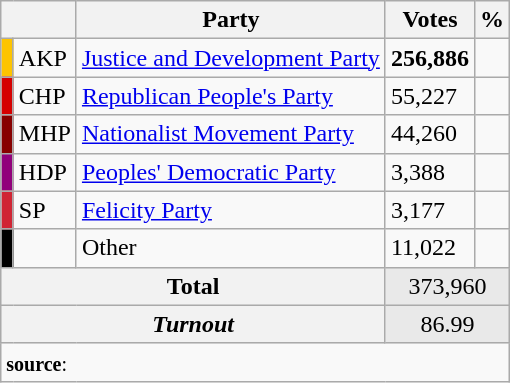<table class="wikitable">
<tr>
<th colspan="2" align="center"></th>
<th align="center">Party</th>
<th align="center">Votes</th>
<th align="center">%</th>
</tr>
<tr align="left">
<td bgcolor="#FDC400" width="1"></td>
<td>AKP</td>
<td><a href='#'>Justice and Development Party</a></td>
<td><strong>256,886</strong></td>
<td><strong></strong></td>
</tr>
<tr align="left">
<td bgcolor="#d50000" width="1"></td>
<td>CHP</td>
<td><a href='#'>Republican People's Party</a></td>
<td>55,227</td>
<td></td>
</tr>
<tr align="left">
<td bgcolor="#870000" width="1"></td>
<td>MHP</td>
<td><a href='#'>Nationalist Movement Party</a></td>
<td>44,260</td>
<td></td>
</tr>
<tr align="left">
<td bgcolor="#91007B" width="1"></td>
<td>HDP</td>
<td><a href='#'>Peoples' Democratic Party</a></td>
<td>3,388</td>
<td></td>
</tr>
<tr align="left">
<td bgcolor="#D02433" width="1"></td>
<td>SP</td>
<td><a href='#'>Felicity Party</a></td>
<td>3,177</td>
<td></td>
</tr>
<tr align="left">
<td bgcolor=" " width="1"></td>
<td></td>
<td>Other</td>
<td>11,022</td>
<td></td>
</tr>
<tr align="left" style="background-color:#E9E9E9">
<th colspan="3" align="center"><strong>Total</strong></th>
<td colspan="5" align="center">373,960</td>
</tr>
<tr align="left" style="background-color:#E9E9E9">
<th colspan="3" align="center"><em>Turnout</em></th>
<td colspan="5" align="center">86.99</td>
</tr>
<tr>
<td colspan="9" align="left"><small><strong>source</strong>: </small></td>
</tr>
</table>
